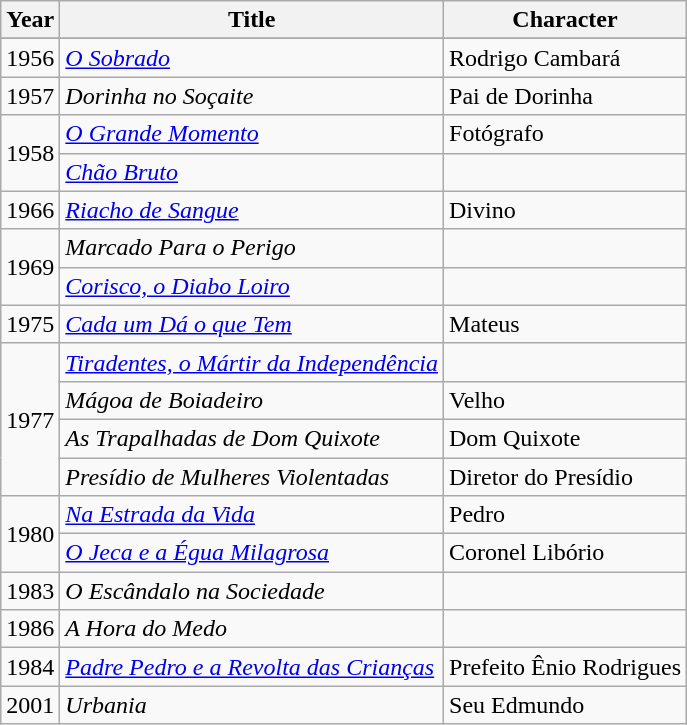<table class="wikitable">
<tr>
<th>Year</th>
<th>Title</th>
<th>Character</th>
</tr>
<tr>
</tr>
<tr>
<td>1956</td>
<td><em><a href='#'>O Sobrado</a></em></td>
<td>Rodrigo Cambará</td>
</tr>
<tr>
<td>1957</td>
<td><em>Dorinha no Soçaite</em></td>
<td>Pai de Dorinha</td>
</tr>
<tr>
<td rowspan=2>1958</td>
<td><em><a href='#'>O Grande Momento</a></em></td>
<td>Fotógrafo</td>
</tr>
<tr>
<td><em><a href='#'>Chão Bruto</a></em></td>
<td></td>
</tr>
<tr>
<td>1966</td>
<td><em><a href='#'>Riacho de Sangue</a></em></td>
<td>Divino</td>
</tr>
<tr>
<td rowspan="2">1969</td>
<td><em>Marcado Para o Perigo</em></td>
<td></td>
</tr>
<tr>
<td><em><a href='#'>Corisco, o Diabo Loiro</a></em></td>
<td></td>
</tr>
<tr>
<td>1975</td>
<td><em><a href='#'>Cada um Dá o que Tem</a></em></td>
<td>Mateus</td>
</tr>
<tr>
<td rowspan="4">1977</td>
<td><em><a href='#'>Tiradentes, o Mártir da Independência</a></em></td>
<td></td>
</tr>
<tr>
<td><em>Mágoa de Boiadeiro</em></td>
<td>Velho</td>
</tr>
<tr>
<td><em>As Trapalhadas de Dom Quixote</em></td>
<td>Dom Quixote</td>
</tr>
<tr>
<td><em>Presídio de Mulheres Violentadas</em></td>
<td>Diretor do Presídio</td>
</tr>
<tr>
<td rowspan=2>1980</td>
<td><em><a href='#'>Na Estrada da Vida</a></em></td>
<td>Pedro</td>
</tr>
<tr>
<td><em><a href='#'>O Jeca e a Égua Milagrosa</a></em></td>
<td>Coronel Libório</td>
</tr>
<tr>
<td>1983</td>
<td><em>O Escândalo na Sociedade</em></td>
<td></td>
</tr>
<tr>
<td>1986</td>
<td><em>A Hora do Medo</em></td>
<td></td>
</tr>
<tr>
<td>1984</td>
<td><em><a href='#'>Padre Pedro e a Revolta das Crianças</a></em></td>
<td>Prefeito Ênio Rodrigues</td>
</tr>
<tr>
<td>2001</td>
<td><em>Urbania</em></td>
<td>Seu Edmundo</td>
</tr>
</table>
